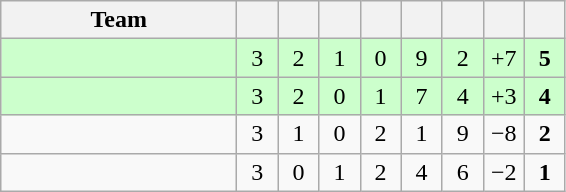<table class="wikitable" style="text-align:center;">
<tr>
<th width=150>Team</th>
<th width=20></th>
<th width=20></th>
<th width=20></th>
<th width=20></th>
<th width=20></th>
<th width=20></th>
<th width=20></th>
<th width=20></th>
</tr>
<tr bgcolor="#ccffcc">
<td align=left></td>
<td>3</td>
<td>2</td>
<td>1</td>
<td>0</td>
<td>9</td>
<td>2</td>
<td>+7</td>
<td><strong>5</strong></td>
</tr>
<tr bgcolor="#ccffcc">
<td align=left></td>
<td>3</td>
<td>2</td>
<td>0</td>
<td>1</td>
<td>7</td>
<td>4</td>
<td>+3</td>
<td><strong>4</strong></td>
</tr>
<tr>
<td align=left></td>
<td>3</td>
<td>1</td>
<td>0</td>
<td>2</td>
<td>1</td>
<td>9</td>
<td>−8</td>
<td><strong>2</strong></td>
</tr>
<tr>
<td align=left></td>
<td>3</td>
<td>0</td>
<td>1</td>
<td>2</td>
<td>4</td>
<td>6</td>
<td>−2</td>
<td><strong>1</strong></td>
</tr>
</table>
